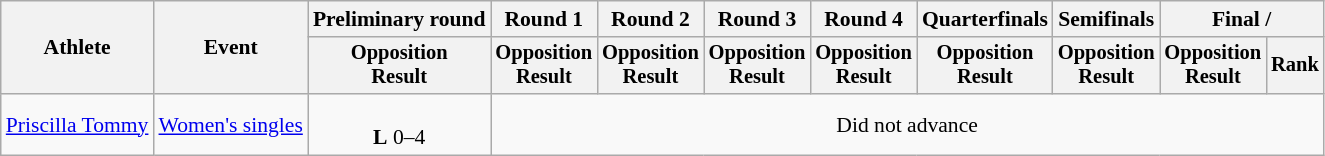<table class="wikitable" border="1" style="font-size:90%">
<tr>
<th rowspan="2">Athlete</th>
<th rowspan="2">Event</th>
<th>Preliminary round</th>
<th>Round 1</th>
<th>Round 2</th>
<th>Round 3</th>
<th>Round 4</th>
<th>Quarterfinals</th>
<th>Semifinals</th>
<th colspan=2>Final / </th>
</tr>
<tr style="font-size:95%">
<th>Opposition<br>Result</th>
<th>Opposition<br>Result</th>
<th>Opposition<br>Result</th>
<th>Opposition<br>Result</th>
<th>Opposition<br>Result</th>
<th>Opposition<br>Result</th>
<th>Opposition<br>Result</th>
<th>Opposition<br>Result</th>
<th>Rank</th>
</tr>
<tr>
<td><a href='#'>Priscilla Tommy</a></td>
<td><a href='#'>Women's singles</a></td>
<td align=center><br> <strong>L</strong> 0–4</td>
<td colspan=8 align=center>Did not advance</td>
</tr>
</table>
